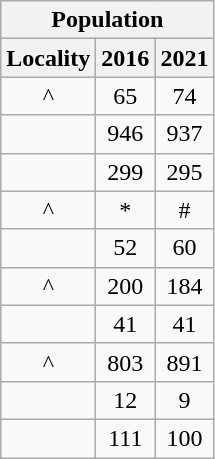<table class="wikitable" style="text-align:center;">
<tr>
<th colspan="3" style="text-align:center;  font-weight:bold">Population</th>
</tr>
<tr>
<th style="text-align:center; background:  font-weight:bold">Locality</th>
<th style="text-align:center; background:  font-weight:bold"><strong>2016</strong></th>
<th style="text-align:center; background:  font-weight:bold"><strong>2021</strong></th>
</tr>
<tr>
<td>^</td>
<td>65</td>
<td>74</td>
</tr>
<tr>
<td></td>
<td>946</td>
<td>937</td>
</tr>
<tr>
<td></td>
<td>299</td>
<td>295</td>
</tr>
<tr>
<td>^</td>
<td>*</td>
<td>#</td>
</tr>
<tr>
<td></td>
<td>52</td>
<td>60</td>
</tr>
<tr>
<td>^</td>
<td>200</td>
<td>184</td>
</tr>
<tr>
<td></td>
<td>41</td>
<td>41</td>
</tr>
<tr>
<td>^</td>
<td>803</td>
<td>891</td>
</tr>
<tr>
<td></td>
<td>12</td>
<td>9</td>
</tr>
<tr>
<td></td>
<td>111</td>
<td>100</td>
</tr>
</table>
